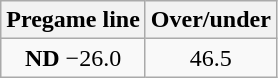<table class="wikitable">
<tr align="center">
<th style=>Pregame line</th>
<th style=>Over/under</th>
</tr>
<tr align="center">
<td><strong>ND</strong> −26.0</td>
<td>46.5</td>
</tr>
</table>
